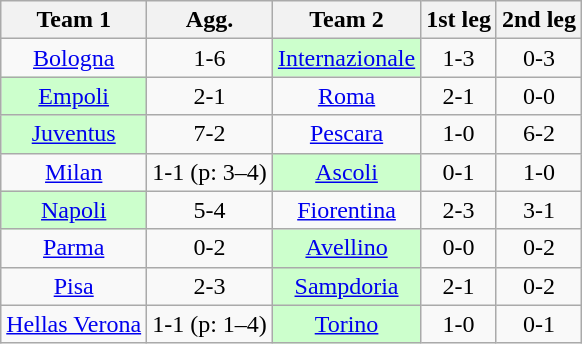<table class="wikitable" style="text-align:center;">
<tr>
<th>Team 1</th>
<th>Agg.</th>
<th>Team 2</th>
<th>1st leg</th>
<th>2nd leg</th>
</tr>
<tr>
<td><a href='#'>Bologna</a></td>
<td>1-6</td>
<td bgcolor="ccffcc"><a href='#'>Internazionale</a></td>
<td>1-3</td>
<td>0-3</td>
</tr>
<tr>
<td bgcolor="ccffcc"><a href='#'>Empoli</a></td>
<td>2-1</td>
<td><a href='#'>Roma</a></td>
<td>2-1</td>
<td>0-0</td>
</tr>
<tr>
<td bgcolor="ccffcc"><a href='#'>Juventus</a></td>
<td>7-2</td>
<td><a href='#'>Pescara</a></td>
<td>1-0</td>
<td>6-2</td>
</tr>
<tr>
<td><a href='#'>Milan</a></td>
<td>1-1 (p: 3–4)</td>
<td bgcolor="ccffcc"><a href='#'>Ascoli</a></td>
<td>0-1</td>
<td>1-0</td>
</tr>
<tr>
<td bgcolor="ccffcc"><a href='#'>Napoli</a></td>
<td>5-4</td>
<td><a href='#'>Fiorentina</a></td>
<td>2-3</td>
<td>3-1</td>
</tr>
<tr>
<td><a href='#'>Parma</a></td>
<td>0-2</td>
<td bgcolor="ccffcc"><a href='#'>Avellino</a></td>
<td>0-0</td>
<td>0-2</td>
</tr>
<tr>
<td><a href='#'>Pisa</a></td>
<td>2-3</td>
<td bgcolor="ccffcc"><a href='#'>Sampdoria</a></td>
<td>2-1</td>
<td>0-2</td>
</tr>
<tr>
<td><a href='#'>Hellas Verona</a></td>
<td>1-1 (p: 1–4)</td>
<td bgcolor="ccffcc"><a href='#'>Torino</a></td>
<td>1-0</td>
<td>0-1</td>
</tr>
</table>
